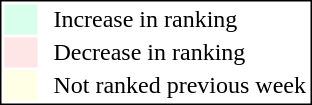<table style="border:1px solid black; float:right;">
<tr>
<td style="background:#D8FFEB; width:20px;"></td>
<td> </td>
<td>Increase in ranking</td>
</tr>
<tr>
<td style="background:#FFE6E6; width:20px;"></td>
<td> </td>
<td>Decrease in ranking</td>
</tr>
<tr>
<td style="background:#FFFFE6; width:20px;"></td>
<td> </td>
<td>Not ranked previous week</td>
</tr>
</table>
